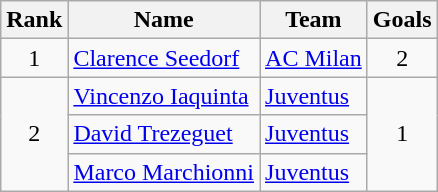<table class="wikitable" style="text-align: center;">
<tr>
<th>Rank</th>
<th>Name</th>
<th>Team</th>
<th>Goals</th>
</tr>
<tr>
<td rowspan"1">1</td>
<td align="left"> <a href='#'>Clarence Seedorf</a></td>
<td align="left"> <a href='#'>AC Milan</a></td>
<td rowspan="1">2</td>
</tr>
<tr>
<td rowspan="3">2</td>
<td align="left"> <a href='#'>Vincenzo Iaquinta</a></td>
<td align="left"> <a href='#'>Juventus</a></td>
<td rowspan="3">1</td>
</tr>
<tr>
<td align="left"> <a href='#'>David Trezeguet</a></td>
<td align="left"> <a href='#'>Juventus</a></td>
</tr>
<tr>
<td align="left"> <a href='#'>Marco Marchionni</a></td>
<td align="left"> <a href='#'>Juventus</a></td>
</tr>
</table>
